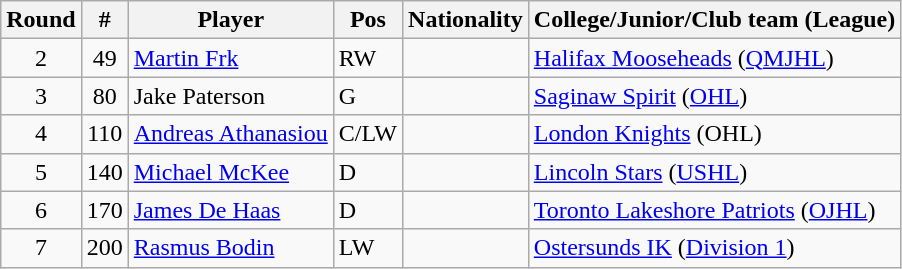<table class="wikitable">
<tr>
<th>Round</th>
<th>#</th>
<th>Player</th>
<th>Pos</th>
<th>Nationality</th>
<th>College/Junior/Club team (League)</th>
</tr>
<tr>
<td style="text-align:center">2</td>
<td style="text-align:center">49</td>
<td><a href='#'>Martin Frk</a></td>
<td>RW</td>
<td></td>
<td><a href='#'>Halifax Mooseheads</a> (<a href='#'>QMJHL</a>)</td>
</tr>
<tr>
<td style="text-align:center">3</td>
<td style="text-align:center">80</td>
<td>Jake Paterson</td>
<td>G</td>
<td></td>
<td><a href='#'>Saginaw Spirit</a> (<a href='#'>OHL</a>)</td>
</tr>
<tr>
<td style="text-align:center">4</td>
<td style="text-align:center">110</td>
<td><a href='#'>Andreas Athanasiou</a></td>
<td>C/LW</td>
<td></td>
<td><a href='#'>London Knights</a> (OHL)</td>
</tr>
<tr>
<td style="text-align:center">5</td>
<td style="text-align:center">140</td>
<td><a href='#'>Michael McKee</a></td>
<td>D</td>
<td></td>
<td><a href='#'>Lincoln Stars</a> (<a href='#'>USHL</a>)</td>
</tr>
<tr>
<td style="text-align:center">6</td>
<td style="text-align:center">170</td>
<td><a href='#'>James De Haas</a></td>
<td>D</td>
<td></td>
<td><a href='#'>Toronto Lakeshore Patriots</a> (<a href='#'>OJHL</a>)</td>
</tr>
<tr>
<td style="text-align:center">7</td>
<td style="text-align:center">200</td>
<td><a href='#'>Rasmus Bodin</a></td>
<td>LW</td>
<td></td>
<td><a href='#'>Ostersunds IK</a> (<a href='#'>Division 1</a>)</td>
</tr>
</table>
